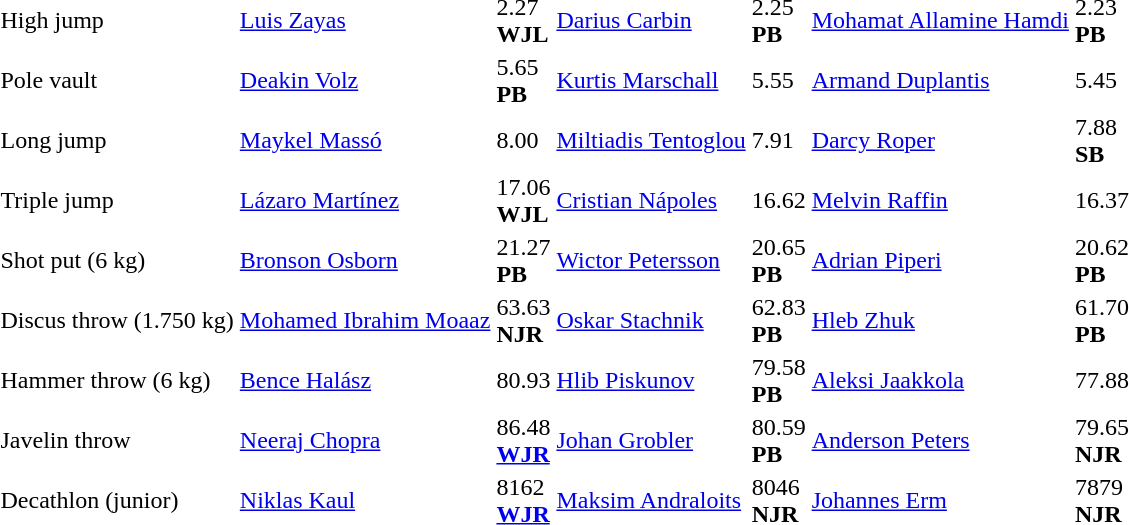<table>
<tr>
<td>High jump<br></td>
<td><a href='#'>Luis Zayas</a><br></td>
<td>2.27<br><strong>WJL</strong></td>
<td><a href='#'>Darius Carbin</a><br></td>
<td>2.25<br><strong>PB</strong></td>
<td><a href='#'>Mohamat Allamine Hamdi</a><br></td>
<td>2.23 <br><strong>PB</strong></td>
</tr>
<tr>
<td>Pole vault<br></td>
<td><a href='#'>Deakin Volz</a><br></td>
<td>5.65<br><strong>PB</strong></td>
<td><a href='#'>Kurtis Marschall</a><br></td>
<td>5.55</td>
<td><a href='#'>Armand Duplantis</a><br></td>
<td>5.45</td>
</tr>
<tr>
<td>Long jump<br></td>
<td><a href='#'>Maykel Massó</a><br></td>
<td>8.00</td>
<td><a href='#'>Miltiadis Tentoglou</a><br></td>
<td>7.91</td>
<td><a href='#'>Darcy Roper</a><br></td>
<td>7.88 <br><strong>SB</strong></td>
</tr>
<tr>
<td>Triple jump<br></td>
<td><a href='#'>Lázaro Martínez</a><br></td>
<td>17.06 <br><strong>WJL</strong></td>
<td><a href='#'>Cristian Nápoles</a><br></td>
<td>16.62</td>
<td><a href='#'>Melvin Raffin</a><br></td>
<td>16.37</td>
</tr>
<tr>
<td>Shot put (6 kg)<br></td>
<td><a href='#'>Bronson Osborn</a><br></td>
<td>21.27 <br><strong>PB</strong></td>
<td><a href='#'>Wictor Petersson</a><br></td>
<td>20.65 <br><strong>PB</strong></td>
<td><a href='#'>Adrian Piperi</a><br></td>
<td>20.62 <br><strong>PB</strong></td>
</tr>
<tr>
<td>Discus throw (1.750 kg)<br></td>
<td><a href='#'>Mohamed Ibrahim Moaaz</a><br></td>
<td>63.63 <br><strong>NJR</strong></td>
<td><a href='#'>Oskar Stachnik</a><br></td>
<td>62.83 <br><strong>PB</strong></td>
<td><a href='#'>Hleb Zhuk</a><br></td>
<td>61.70 <br><strong>PB</strong></td>
</tr>
<tr>
<td>Hammer throw (6 kg)<br></td>
<td><a href='#'>Bence Halász</a><br></td>
<td>80.93</td>
<td><a href='#'>Hlib Piskunov</a><br></td>
<td>79.58 <br><strong>PB</strong></td>
<td><a href='#'>Aleksi Jaakkola</a><br></td>
<td>77.88</td>
</tr>
<tr>
<td>Javelin throw<br></td>
<td><a href='#'>Neeraj Chopra</a><br></td>
<td>86.48 <br><strong><a href='#'>WJR</a></strong></td>
<td><a href='#'>Johan Grobler</a><br></td>
<td>80.59 <br><strong>PB</strong></td>
<td><a href='#'>Anderson Peters</a><br></td>
<td>79.65 <br><strong>NJR</strong></td>
</tr>
<tr>
<td>Decathlon (junior)<br></td>
<td><a href='#'>Niklas Kaul</a><br></td>
<td>8162 <br><strong><a href='#'>WJR</a></strong></td>
<td><a href='#'>Maksim Andraloits</a><br></td>
<td>8046 <br><strong>NJR</strong></td>
<td><a href='#'>Johannes Erm</a><br></td>
<td>7879 <br><strong>NJR</strong></td>
</tr>
</table>
